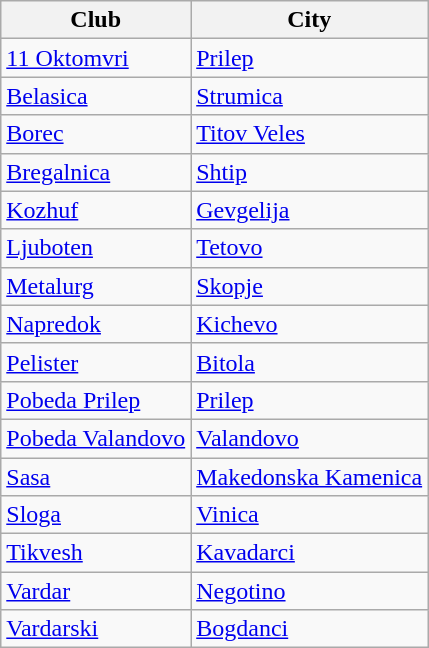<table class="wikitable">
<tr>
<th>Club</th>
<th>City</th>
</tr>
<tr>
<td><a href='#'>11 Oktomvri</a></td>
<td><a href='#'>Prilep</a></td>
</tr>
<tr>
<td><a href='#'>Belasica</a></td>
<td><a href='#'>Strumica</a></td>
</tr>
<tr>
<td><a href='#'>Borec</a></td>
<td><a href='#'>Titov Veles</a></td>
</tr>
<tr>
<td><a href='#'>Bregalnica</a></td>
<td><a href='#'>Shtip</a></td>
</tr>
<tr>
<td><a href='#'>Kozhuf</a></td>
<td><a href='#'>Gevgelija</a></td>
</tr>
<tr>
<td><a href='#'>Ljuboten</a></td>
<td><a href='#'>Tetovo</a></td>
</tr>
<tr>
<td><a href='#'>Metalurg</a></td>
<td><a href='#'>Skopje</a></td>
</tr>
<tr>
<td><a href='#'>Napredok</a></td>
<td><a href='#'>Kichevo</a></td>
</tr>
<tr>
<td><a href='#'>Pelister</a></td>
<td><a href='#'>Bitola</a></td>
</tr>
<tr>
<td><a href='#'>Pobeda Prilep</a></td>
<td><a href='#'>Prilep</a></td>
</tr>
<tr>
<td><a href='#'>Pobeda Valandovo</a></td>
<td><a href='#'>Valandovo</a></td>
</tr>
<tr>
<td><a href='#'>Sasa</a></td>
<td><a href='#'>Makedonska Kamenica</a></td>
</tr>
<tr>
<td><a href='#'>Sloga</a></td>
<td><a href='#'>Vinica</a></td>
</tr>
<tr>
<td><a href='#'>Tikvesh</a></td>
<td><a href='#'>Kavadarci</a></td>
</tr>
<tr>
<td><a href='#'>Vardar</a></td>
<td><a href='#'>Negotino</a></td>
</tr>
<tr>
<td><a href='#'>Vardarski</a></td>
<td><a href='#'>Bogdanci</a></td>
</tr>
</table>
